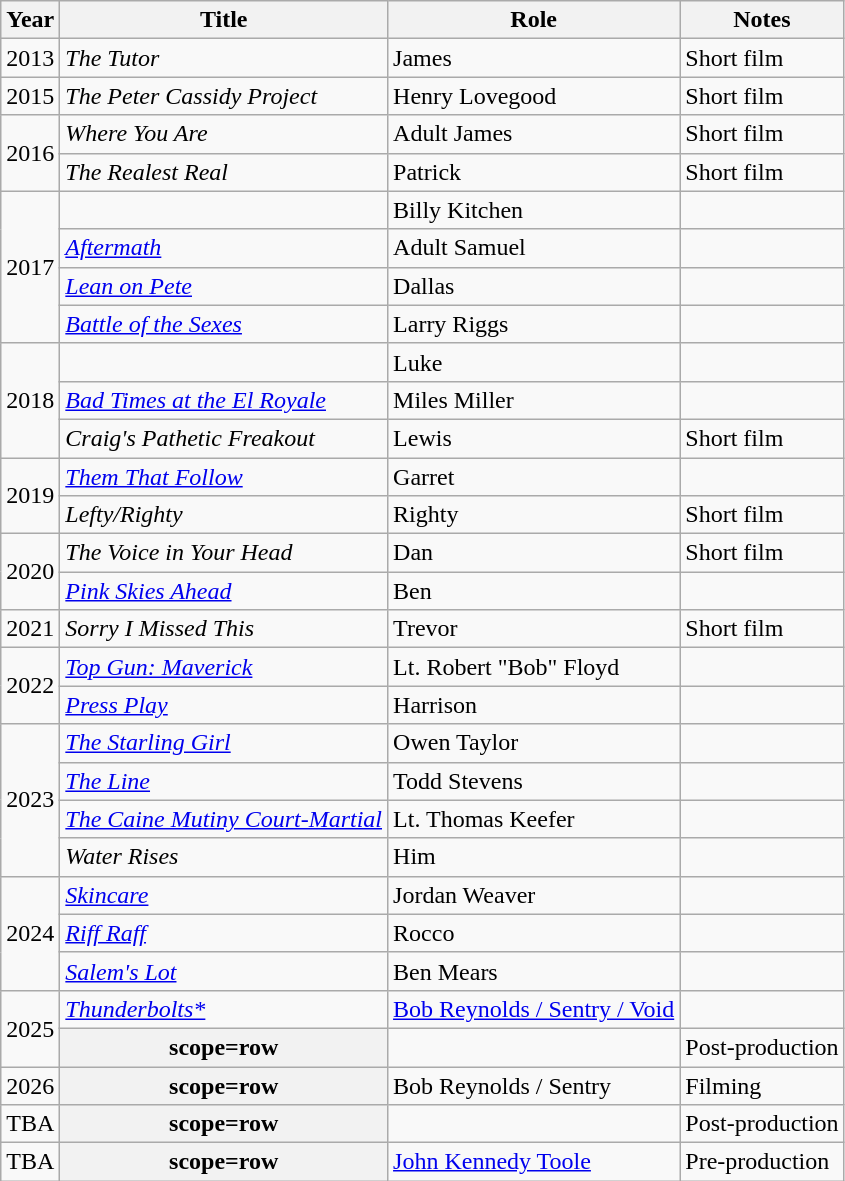<table class="wikitable sortable plainrowheaders">
<tr>
<th scope=col>Year</th>
<th scope=col>Title</th>
<th scope=col>Role</th>
<th scope=col class="unsortable">Notes</th>
</tr>
<tr>
<td>2013</td>
<td><em>The Tutor</em></td>
<td>James</td>
<td>Short film</td>
</tr>
<tr>
<td>2015</td>
<td><em>The Peter Cassidy Project</em></td>
<td>Henry Lovegood</td>
<td>Short film</td>
</tr>
<tr>
<td rowspan="2">2016</td>
<td><em>Where You Are</em></td>
<td>Adult James</td>
<td>Short film</td>
</tr>
<tr>
<td><em>The Realest Real</em></td>
<td>Patrick</td>
<td>Short film</td>
</tr>
<tr>
<td rowspan="4">2017</td>
<td></td>
<td>Billy Kitchen</td>
<td></td>
</tr>
<tr>
<td><em><a href='#'>Aftermath</a></em></td>
<td>Adult Samuel</td>
<td></td>
</tr>
<tr>
<td><em><a href='#'>Lean on Pete</a></em></td>
<td>Dallas</td>
<td></td>
</tr>
<tr>
<td><em><a href='#'>Battle of the Sexes</a></em></td>
<td>Larry Riggs</td>
<td></td>
</tr>
<tr>
<td rowspan="3">2018</td>
<td></td>
<td>Luke</td>
<td></td>
</tr>
<tr>
<td><em><a href='#'>Bad Times at the El Royale</a></em></td>
<td>Miles Miller</td>
<td></td>
</tr>
<tr>
<td><em>Craig's Pathetic Freakout</em></td>
<td>Lewis</td>
<td>Short film</td>
</tr>
<tr>
<td rowspan="2">2019</td>
<td><em><a href='#'>Them That Follow</a></em></td>
<td>Garret</td>
<td></td>
</tr>
<tr>
<td><em>Lefty/Righty</em></td>
<td>Righty</td>
<td>Short film</td>
</tr>
<tr>
<td rowspan="2">2020</td>
<td><em>The Voice in Your Head</em></td>
<td>Dan</td>
<td>Short film</td>
</tr>
<tr>
<td><em><a href='#'>Pink Skies Ahead</a></em></td>
<td>Ben</td>
<td></td>
</tr>
<tr>
<td>2021</td>
<td><em>Sorry I Missed This</em></td>
<td>Trevor</td>
<td>Short film</td>
</tr>
<tr>
<td rowspan="2">2022</td>
<td><em><a href='#'>Top Gun: Maverick</a></em></td>
<td>Lt. Robert "Bob" Floyd</td>
<td></td>
</tr>
<tr>
<td><em><a href='#'>Press Play</a></em></td>
<td>Harrison</td>
<td></td>
</tr>
<tr>
<td rowspan="4">2023</td>
<td><em><a href='#'>The Starling Girl</a></em></td>
<td>Owen Taylor</td>
<td></td>
</tr>
<tr>
<td><em><a href='#'>The Line</a></em></td>
<td>Todd Stevens</td>
<td></td>
</tr>
<tr>
<td><em><a href='#'>The Caine Mutiny Court-Martial</a></em></td>
<td>Lt. Thomas Keefer</td>
<td></td>
</tr>
<tr>
<td><em>Water Rises</em></td>
<td>Him</td>
<td></td>
</tr>
<tr>
<td rowspan="3">2024</td>
<td><em><a href='#'>Skincare</a></em></td>
<td>Jordan Weaver</td>
<td></td>
</tr>
<tr>
<td><em><a href='#'>Riff Raff</a></em></td>
<td>Rocco</td>
<td></td>
</tr>
<tr>
<td><em><a href='#'>Salem's Lot</a></em></td>
<td>Ben Mears</td>
<td></td>
</tr>
<tr>
<td rowspan="2">2025</td>
<td><em><a href='#'>Thunderbolts*</a></em></td>
<td><a href='#'>Bob Reynolds / Sentry / Void</a></td>
<td></td>
</tr>
<tr>
<th>scope=row </th>
<td></td>
<td>Post-production</td>
</tr>
<tr>
<td>2026</td>
<th>scope=row </th>
<td>Bob Reynolds / Sentry</td>
<td>Filming</td>
</tr>
<tr>
<td>TBA</td>
<th>scope=row </th>
<td></td>
<td>Post-production</td>
</tr>
<tr>
<td>TBA</td>
<th>scope=row </th>
<td><a href='#'>John Kennedy Toole</a></td>
<td>Pre-production</td>
</tr>
</table>
